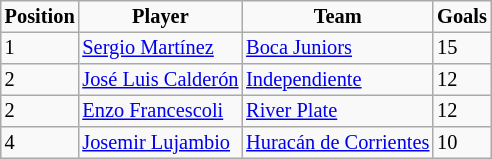<table border="2" cellpadding="2" cellspacing="0" style="margin: 0; background: #f9f9f9; border: 1px #aaa solid; border-collapse: collapse; font-size: 85%;">
<tr>
<th>Position</th>
<th>Player</th>
<th>Team</th>
<th>Goals</th>
</tr>
<tr>
<td>1</td>
<td><a href='#'>Sergio Martínez</a></td>
<td><a href='#'>Boca Juniors</a></td>
<td>15</td>
</tr>
<tr>
<td>2</td>
<td><a href='#'>José Luis Calderón</a></td>
<td><a href='#'>Independiente</a></td>
<td>12</td>
</tr>
<tr>
<td>2</td>
<td><a href='#'>Enzo Francescoli</a></td>
<td><a href='#'>River Plate</a></td>
<td>12</td>
</tr>
<tr>
<td>4</td>
<td><a href='#'>Josemir Lujambio</a></td>
<td><a href='#'>Huracán de Corrientes</a></td>
<td>10</td>
</tr>
</table>
